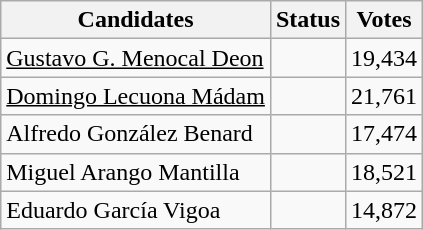<table class="wikitable sortable">
<tr>
<th>Candidates</th>
<th>Status</th>
<th>Votes</th>
</tr>
<tr>
<td><u>Gustavo G. Menocal Deon</u></td>
<td></td>
<td>19,434</td>
</tr>
<tr>
<td><u>Domingo Lecuona Mádam</u></td>
<td></td>
<td>21,761</td>
</tr>
<tr>
<td>Alfredo González Benard</td>
<td></td>
<td>17,474</td>
</tr>
<tr>
<td>Miguel Arango Mantilla</td>
<td></td>
<td>18,521</td>
</tr>
<tr>
<td>Eduardo García Vigoa</td>
<td></td>
<td>14,872</td>
</tr>
</table>
